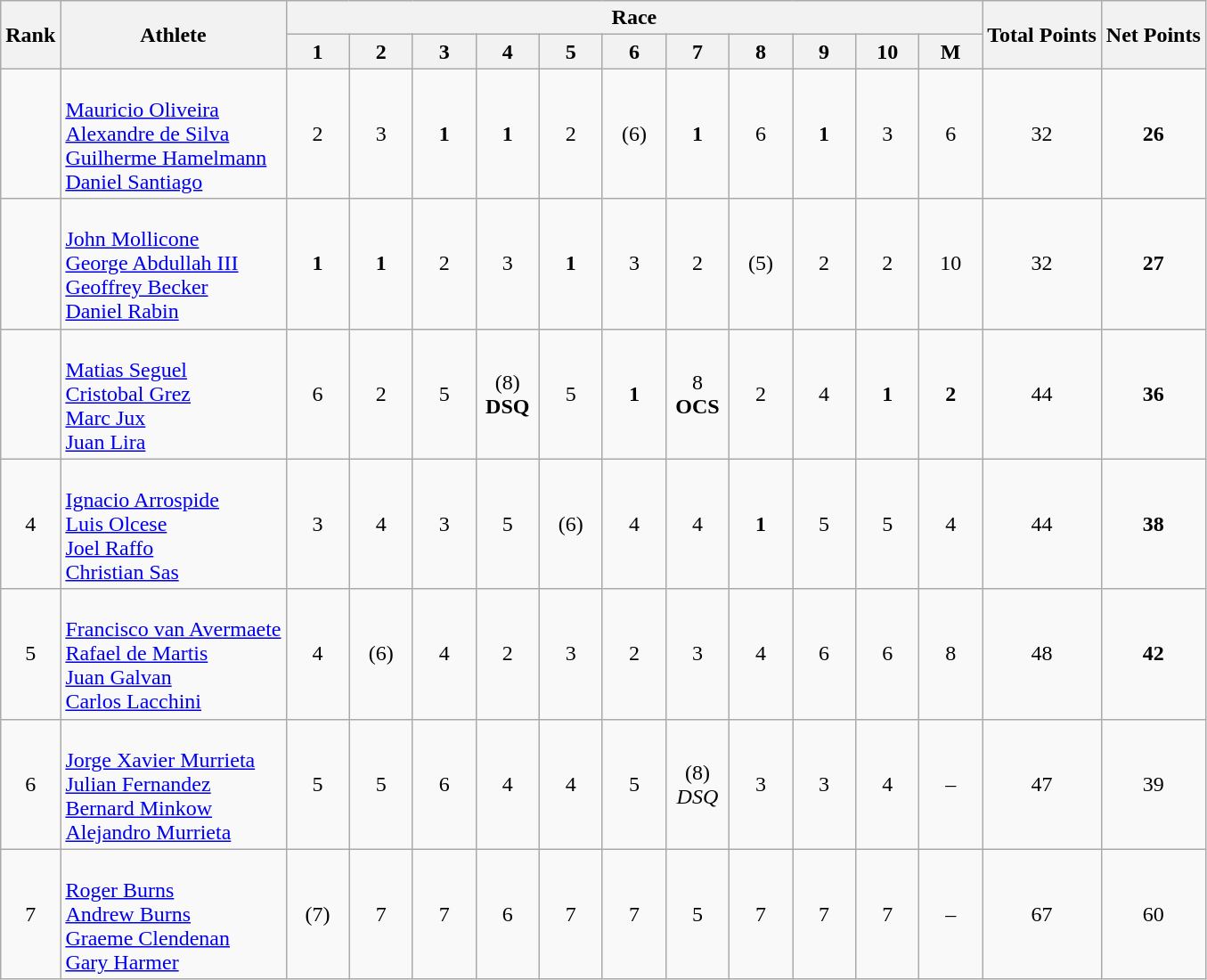<table class="wikitable" style="text-align:center">
<tr>
<th rowspan="2">Rank</th>
<th rowspan="2">Athlete</th>
<th colspan="11">Race</th>
<th rowspan="2">Total Points</th>
<th rowspan="2">Net Points</th>
</tr>
<tr>
<th width=40>1</th>
<th width=40>2</th>
<th width=40>3</th>
<th width=40>4</th>
<th width=40>5</th>
<th width=40>6</th>
<th width=40>7</th>
<th width=40>8</th>
<th width=40>9</th>
<th width=40>10</th>
<th width=40>M</th>
</tr>
<tr>
<td></td>
<td align=left> <br> <a href='#'>Mauricio Oliveira</a><br><a href='#'>Alexandre de Silva</a><br><a href='#'>Guilherme Hamelmann</a><br><a href='#'>Daniel Santiago</a></td>
<td>2</td>
<td>3</td>
<td><strong>1</strong></td>
<td><strong>1</strong></td>
<td>2</td>
<td>(6)</td>
<td><strong>1</strong></td>
<td>6</td>
<td><strong>1</strong></td>
<td>3</td>
<td>6</td>
<td align="center">32</td>
<td align="center"><strong>26</strong></td>
</tr>
<tr>
<td></td>
<td align=left> <br> <a href='#'>John Mollicone</a><br><a href='#'>George Abdullah III</a><br><a href='#'>Geoffrey Becker</a><br><a href='#'>Daniel Rabin</a></td>
<td><strong>1</strong></td>
<td><strong>1</strong></td>
<td>2</td>
<td>3</td>
<td><strong>1</strong></td>
<td>3</td>
<td>2</td>
<td>(5)</td>
<td>2</td>
<td>2</td>
<td>10</td>
<td align="center">32</td>
<td align="center"><strong>27</strong></td>
</tr>
<tr>
<td></td>
<td align=left> <br> <a href='#'>Matias Seguel</a><br><a href='#'>Cristobal Grez</a><br><a href='#'>Marc Jux</a><br><a href='#'>Juan Lira</a></td>
<td>6</td>
<td>2</td>
<td>5</td>
<td>(8)<br><strong>DSQ</strong></td>
<td>5</td>
<td><strong>1</strong></td>
<td>8<br><strong>OCS</strong></td>
<td>2</td>
<td>4</td>
<td><strong>1</strong></td>
<td><strong>2</strong></td>
<td align="center">44</td>
<td align="center"><strong>36</strong></td>
</tr>
<tr>
<td>4</td>
<td align=left> <br> <a href='#'>Ignacio Arrospide</a><br><a href='#'>Luis Olcese</a><br><a href='#'>Joel Raffo</a><br><a href='#'>Christian Sas</a></td>
<td>3</td>
<td>4</td>
<td>3</td>
<td>5</td>
<td>(6)</td>
<td>4</td>
<td>4</td>
<td><strong>1</strong></td>
<td>5</td>
<td>5</td>
<td>4</td>
<td align="center">44</td>
<td align="center"><strong>38</strong></td>
</tr>
<tr>
<td>5</td>
<td align=left> <br> <a href='#'>Francisco van Avermaete</a><br><a href='#'>Rafael de Martis</a><br><a href='#'>Juan Galvan</a><br><a href='#'>Carlos Lacchini</a></td>
<td>4</td>
<td>(6)</td>
<td>4</td>
<td>2</td>
<td>3</td>
<td>2</td>
<td>3</td>
<td>4</td>
<td>6</td>
<td>6</td>
<td>8</td>
<td align="center">48</td>
<td align="center"><strong>42</strong></td>
</tr>
<tr>
<td>6</td>
<td align=left> <br> <a href='#'>Jorge Xavier Murrieta</a><br><a href='#'>Julian Fernandez</a><br><a href='#'>Bernard Minkow</a><br><a href='#'>Alejandro Murrieta</a></td>
<td>5</td>
<td>5</td>
<td>6</td>
<td>4</td>
<td>4</td>
<td>5</td>
<td>(8)<br><em>DSQ<strong></td>
<td>3</td>
<td>3</td>
<td>4</td>
<td>–</td>
<td align="center">47</td>
<td align="center"></strong>39<strong></td>
</tr>
<tr>
<td>7</td>
<td align=left> <br> <a href='#'>Roger Burns</a><br><a href='#'>Andrew Burns</a><br><a href='#'>Graeme Clendenan</a><br><a href='#'>Gary Harmer</a></td>
<td>(7)</td>
<td>7</td>
<td>7</td>
<td>6</td>
<td>7</td>
<td>7</td>
<td>5</td>
<td>7</td>
<td>7</td>
<td>7</td>
<td>–</td>
<td align="center">67</td>
<td align="center"></strong>60<strong></td>
</tr>
</table>
